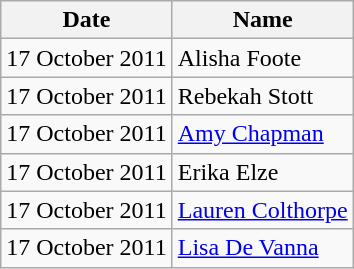<table class="wikitable">
<tr>
<th>Date</th>
<th>Name</th>
</tr>
<tr>
<td>17 October 2011</td>
<td> Alisha Foote</td>
</tr>
<tr>
<td>17 October 2011</td>
<td> Rebekah Stott</td>
</tr>
<tr>
<td>17 October 2011</td>
<td> <a href='#'>Amy Chapman</a></td>
</tr>
<tr>
<td>17 October 2011</td>
<td> Erika Elze</td>
</tr>
<tr>
<td>17 October 2011</td>
<td> <a href='#'>Lauren Colthorpe</a></td>
</tr>
<tr>
<td>17 October 2011</td>
<td> <a href='#'>Lisa De Vanna</a></td>
</tr>
</table>
